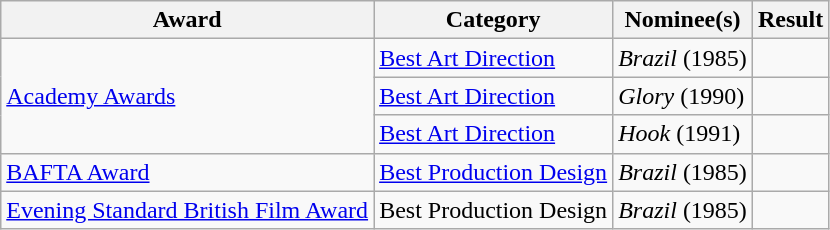<table class="wikitable plainrowheaders">
<tr>
<th>Award</th>
<th>Category</th>
<th>Nominee(s)</th>
<th>Result</th>
</tr>
<tr>
<td rowspan="3"><a href='#'>Academy Awards</a></td>
<td><a href='#'>Best Art Direction</a></td>
<td><em>Brazil</em> (1985)</td>
<td></td>
</tr>
<tr>
<td><a href='#'>Best Art Direction</a></td>
<td><em>Glory</em> (1990)</td>
<td></td>
</tr>
<tr>
<td><a href='#'>Best Art Direction</a></td>
<td><em>Hook</em> (1991)</td>
<td></td>
</tr>
<tr>
<td><a href='#'>BAFTA Award</a></td>
<td><a href='#'>Best Production Design</a></td>
<td><em>Brazil</em> (1985)</td>
<td></td>
</tr>
<tr>
<td><a href='#'>Evening Standard British Film Award</a></td>
<td>Best Production Design</td>
<td><em>Brazil</em> (1985)</td>
<td></td>
</tr>
</table>
